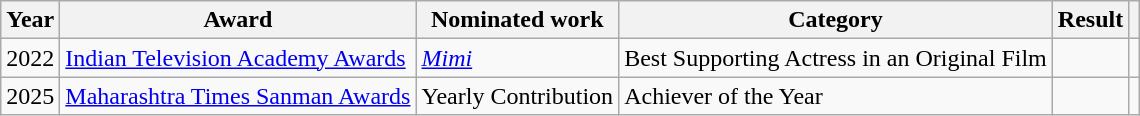<table class="wikitable">
<tr>
<th>Year</th>
<th>Award</th>
<th>Nominated work</th>
<th>Category</th>
<th>Result</th>
<th></th>
</tr>
<tr>
<td>2022</td>
<td><a href='#'>Indian Television Academy Awards</a></td>
<td><em><a href='#'>Mimi</a></em></td>
<td>Best Supporting Actress in an Original Film</td>
<td></td>
<td></td>
</tr>
<tr>
<td>2025</td>
<td><a href='#'>Maharashtra Times Sanman Awards</a></td>
<td>Yearly Contribution</td>
<td>Achiever of the Year</td>
<td></td>
<td></td>
</tr>
</table>
